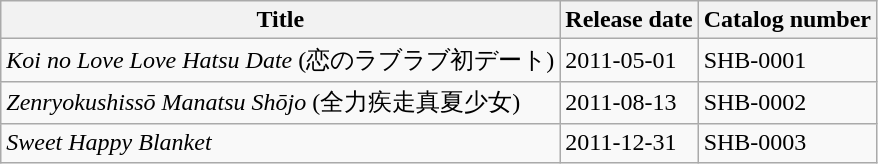<table class="wikitable">
<tr>
<th>Title</th>
<th>Release date</th>
<th>Catalog number</th>
</tr>
<tr>
<td><em>Koi no Love Love Hatsu Date</em> (恋のラブラブ初デート)</td>
<td>2011-05-01</td>
<td>SHB-0001</td>
</tr>
<tr>
<td><em>Zenryokushissō Manatsu Shōjo</em> (全力疾走真夏少女)</td>
<td>2011-08-13</td>
<td>SHB-0002</td>
</tr>
<tr>
<td><em>Sweet Happy Blanket</em></td>
<td>2011-12-31</td>
<td>SHB-0003</td>
</tr>
</table>
